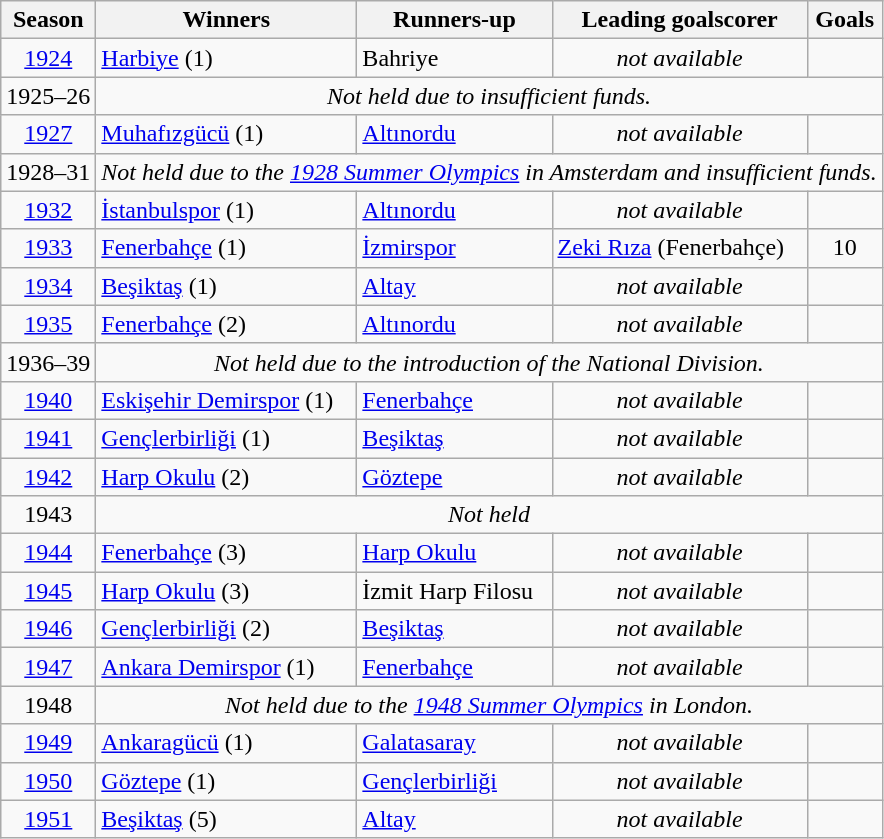<table class="wikitable sortable">
<tr>
<th>Season</th>
<th>Winners</th>
<th>Runners-up</th>
<th>Leading goalscorer</th>
<th>Goals</th>
</tr>
<tr>
<td scope="row" align=center><a href='#'>1924</a></td>
<td><a href='#'>Harbiye</a> (1)</td>
<td>Bahriye</td>
<td align=center><em>not available</em></td>
<td></td>
</tr>
<tr>
<td scope="row" align=center>1925–26</td>
<td colspan=4 style="text-align:center;"><em>Not held due to insufficient funds.</em></td>
</tr>
<tr>
<td scope="row" align=center><a href='#'>1927</a></td>
<td><a href='#'>Muhafızgücü</a> (1)</td>
<td><a href='#'>Altınordu</a></td>
<td align=center><em>not available</em></td>
<td></td>
</tr>
<tr>
<td scope="row" align=center>1928–31</td>
<td colspan="4" style="text-align:center;"><em>Not held due to the <a href='#'>1928 Summer Olympics</a> in Amsterdam and insufficient funds.</em></td>
</tr>
<tr>
<td scope="row" align=center><a href='#'>1932</a></td>
<td><a href='#'>İstanbulspor</a> (1)</td>
<td><a href='#'>Altınordu</a></td>
<td align=center><em>not available</em></td>
<td></td>
</tr>
<tr>
<td scope="row" align=center><a href='#'>1933</a></td>
<td><a href='#'>Fenerbahçe</a> (1)</td>
<td><a href='#'>İzmirspor</a></td>
<td> <a href='#'>Zeki Rıza</a> (Fenerbahçe)</td>
<td align=center>10</td>
</tr>
<tr>
<td scope="row" align=center><a href='#'>1934</a></td>
<td><a href='#'>Beşiktaş</a> (1)</td>
<td><a href='#'>Altay</a></td>
<td align=center><em>not available</em></td>
</tr>
<tr>
<td scope="row" align=center><a href='#'>1935</a></td>
<td><a href='#'>Fenerbahçe</a> (2)</td>
<td><a href='#'>Altınordu</a></td>
<td align=center><em>not available</em></td>
<td></td>
</tr>
<tr>
<td scope="row" align=center>1936–39</td>
<td colspan=4 style="text-align:center;"><em>Not held due to the introduction of the National Division.</em></td>
</tr>
<tr>
<td scope="row" align=center><a href='#'>1940</a></td>
<td><a href='#'>Eskişehir Demirspor</a> (1)</td>
<td><a href='#'>Fenerbahçe</a></td>
<td align=center><em>not available</em></td>
<td></td>
</tr>
<tr>
<td scope="row" align=center><a href='#'>1941</a></td>
<td><a href='#'>Gençlerbirliği</a> (1)</td>
<td><a href='#'>Beşiktaş</a></td>
<td align=center><em>not available</em></td>
<td></td>
</tr>
<tr>
<td scope="row"  align=center><a href='#'>1942</a></td>
<td><a href='#'>Harp Okulu</a> (2)</td>
<td><a href='#'>Göztepe</a></td>
<td align=center><em>not available</em></td>
<td></td>
</tr>
<tr>
<td scope="row" align=center>1943</td>
<td colspan=4 style="text-align:center;"><em>Not held</em></td>
</tr>
<tr>
<td scope="row" align=center><a href='#'>1944</a></td>
<td><a href='#'>Fenerbahçe</a> (3)</td>
<td><a href='#'>Harp Okulu</a></td>
<td align=center><em>not available</em></td>
<td></td>
</tr>
<tr>
<td scope="row" align=center><a href='#'>1945</a></td>
<td><a href='#'>Harp Okulu</a> (3)</td>
<td>İzmit Harp Filosu</td>
<td align=center><em>not available</em></td>
<td></td>
</tr>
<tr>
<td scope="row" align=center><a href='#'>1946</a></td>
<td><a href='#'>Gençlerbirliği</a> (2)</td>
<td><a href='#'>Beşiktaş</a></td>
<td align=center><em>not available</em></td>
<td></td>
</tr>
<tr>
<td scope="row" align=center><a href='#'>1947</a></td>
<td><a href='#'>Ankara Demirspor</a> (1)</td>
<td><a href='#'>Fenerbahçe</a></td>
<td align=center><em>not available</em></td>
<td></td>
</tr>
<tr>
<td scope="row" align=center>1948</td>
<td colspan="4" style="text-align:center;"><em>Not held due to the <a href='#'>1948 Summer Olympics</a> in London.</em></td>
</tr>
<tr>
<td scope="row" align=center><a href='#'>1949</a></td>
<td><a href='#'>Ankaragücü</a> (1)</td>
<td><a href='#'>Galatasaray</a></td>
<td align=center><em>not available</em></td>
<td></td>
</tr>
<tr>
<td scope="row" align=center><a href='#'>1950</a></td>
<td><a href='#'>Göztepe</a> (1)</td>
<td><a href='#'>Gençlerbirliği</a></td>
<td align=center><em>not available</em></td>
<td></td>
</tr>
<tr>
<td scope="row" align=center><a href='#'>1951</a></td>
<td><a href='#'>Beşiktaş</a> (5)</td>
<td><a href='#'>Altay</a></td>
<td align=center><em>not available</em></td>
<td></td>
</tr>
</table>
